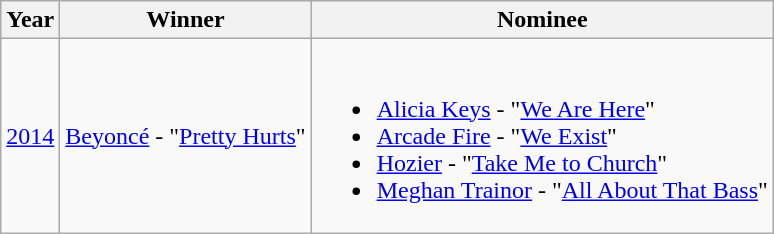<table class="wikitable">
<tr>
<th>Year</th>
<th>Winner</th>
<th>Nominee</th>
</tr>
<tr>
<td><a href='#'>2014</a></td>
<td><a href='#'>Beyoncé</a> - "<a href='#'>Pretty Hurts</a>"</td>
<td><br><ul><li><a href='#'>Alicia Keys</a> - "<a href='#'>We Are Here</a>"</li><li><a href='#'>Arcade Fire</a> - "<a href='#'>We Exist</a>"</li><li><a href='#'>Hozier</a> - "<a href='#'>Take Me to Church</a>"</li><li><a href='#'>Meghan Trainor</a> - "<a href='#'>All About That Bass</a>"</li></ul></td>
</tr>
</table>
